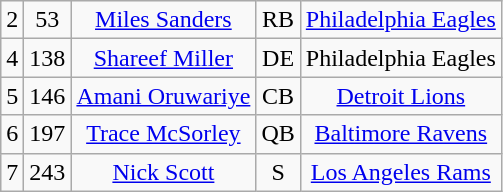<table class="wikitable" style="text-align:center">
<tr>
<td>2</td>
<td>53</td>
<td><a href='#'>Miles Sanders</a></td>
<td>RB</td>
<td><a href='#'>Philadelphia Eagles</a></td>
</tr>
<tr>
<td>4</td>
<td>138</td>
<td><a href='#'>Shareef Miller</a></td>
<td>DE</td>
<td>Philadelphia Eagles</td>
</tr>
<tr>
<td>5</td>
<td>146</td>
<td><a href='#'>Amani Oruwariye</a></td>
<td>CB</td>
<td><a href='#'>Detroit Lions</a></td>
</tr>
<tr>
<td>6</td>
<td>197</td>
<td><a href='#'>Trace McSorley</a></td>
<td>QB</td>
<td><a href='#'>Baltimore Ravens</a></td>
</tr>
<tr>
<td>7</td>
<td>243</td>
<td><a href='#'>Nick Scott</a></td>
<td>S</td>
<td><a href='#'>Los Angeles Rams</a></td>
</tr>
</table>
